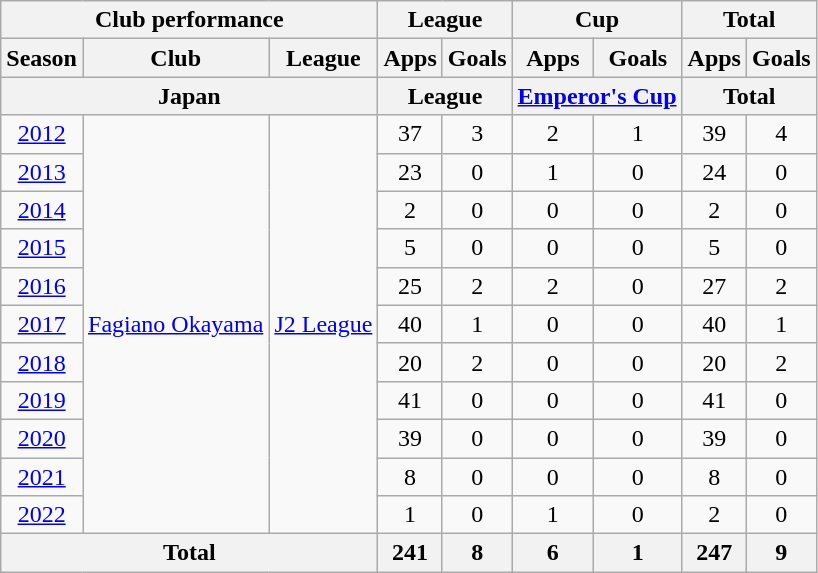<table class="wikitable" style="text-align:center;">
<tr>
<th colspan=3>Club performance</th>
<th colspan=2>League</th>
<th colspan=2>Cup</th>
<th colspan=2>Total</th>
</tr>
<tr>
<th>Season</th>
<th>Club</th>
<th>League</th>
<th>Apps</th>
<th>Goals</th>
<th>Apps</th>
<th>Goals</th>
<th>Apps</th>
<th>Goals</th>
</tr>
<tr>
<th colspan=3>Japan</th>
<th colspan=2>League</th>
<th colspan=2><a href='#'>Emperor's Cup</a></th>
<th colspan=2>Total</th>
</tr>
<tr>
<td><a href='#'>2012</a></td>
<td rowspan="11"><a href='#'>Fagiano Okayama</a></td>
<td rowspan="11"><a href='#'>J2 League</a></td>
<td>37</td>
<td>3</td>
<td>2</td>
<td>1</td>
<td>39</td>
<td>4</td>
</tr>
<tr>
<td><a href='#'>2013</a></td>
<td>23</td>
<td>0</td>
<td>1</td>
<td>0</td>
<td>24</td>
<td>0</td>
</tr>
<tr>
<td><a href='#'>2014</a></td>
<td>2</td>
<td>0</td>
<td>0</td>
<td>0</td>
<td>2</td>
<td>0</td>
</tr>
<tr>
<td><a href='#'>2015</a></td>
<td>5</td>
<td>0</td>
<td>0</td>
<td>0</td>
<td>5</td>
<td>0</td>
</tr>
<tr>
<td><a href='#'>2016</a></td>
<td>25</td>
<td>2</td>
<td>2</td>
<td>0</td>
<td>27</td>
<td>2</td>
</tr>
<tr>
<td><a href='#'>2017</a></td>
<td>40</td>
<td>1</td>
<td>0</td>
<td>0</td>
<td>40</td>
<td>1</td>
</tr>
<tr>
<td><a href='#'>2018</a></td>
<td>20</td>
<td>2</td>
<td>0</td>
<td>0</td>
<td>20</td>
<td>2</td>
</tr>
<tr>
<td><a href='#'>2019</a></td>
<td>41</td>
<td>0</td>
<td>0</td>
<td>0</td>
<td>41</td>
<td>0</td>
</tr>
<tr>
<td><a href='#'>2020</a></td>
<td>39</td>
<td>0</td>
<td>0</td>
<td>0</td>
<td>39</td>
<td>0</td>
</tr>
<tr>
<td><a href='#'>2021</a></td>
<td>8</td>
<td>0</td>
<td>0</td>
<td>0</td>
<td>8</td>
<td>0</td>
</tr>
<tr>
<td><a href='#'>2022</a></td>
<td>1</td>
<td>0</td>
<td>1</td>
<td>0</td>
<td>2</td>
<td>0</td>
</tr>
<tr>
<th colspan="3">Total</th>
<th>241</th>
<th>8</th>
<th>6</th>
<th>1</th>
<th>247</th>
<th>9</th>
</tr>
</table>
